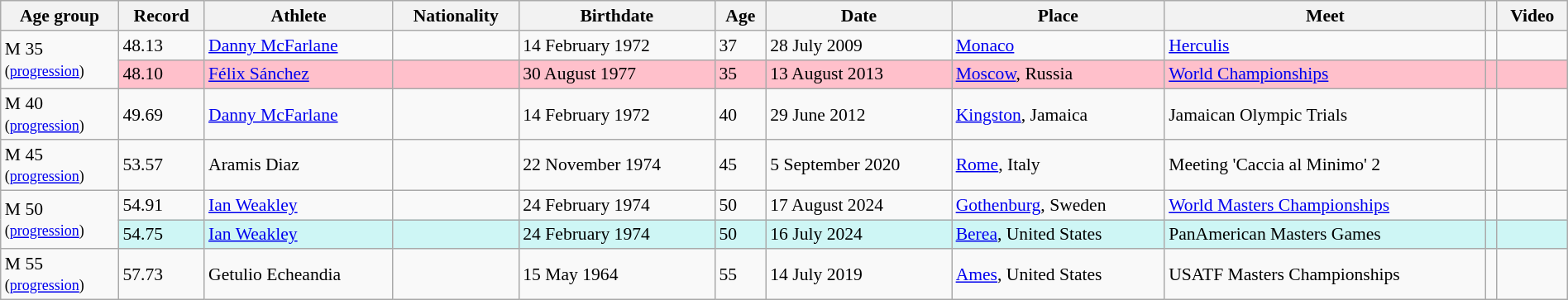<table class="wikitable" style="font-size:90%; width: 100%;">
<tr>
<th>Age group</th>
<th>Record</th>
<th>Athlete</th>
<th>Nationality</th>
<th>Birthdate</th>
<th>Age</th>
<th>Date</th>
<th>Place</th>
<th>Meet</th>
<th></th>
<th>Video</th>
</tr>
<tr>
<td rowspan=2>M 35 <br><small>(<a href='#'>progression</a>)</small></td>
<td>48.13</td>
<td><a href='#'>Danny McFarlane</a></td>
<td></td>
<td>14 February 1972</td>
<td>37</td>
<td>28 July 2009</td>
<td><a href='#'>Monaco</a></td>
<td><a href='#'>Herculis</a></td>
<td></td>
<td></td>
</tr>
<tr style="background:pink">
<td>48.10</td>
<td><a href='#'>Félix Sánchez</a></td>
<td></td>
<td>30 August 1977</td>
<td>35</td>
<td>13 August 2013</td>
<td><a href='#'>Moscow</a>, Russia</td>
<td><a href='#'>World Championships</a></td>
<td></td>
<td></td>
</tr>
<tr>
<td>M 40  <br><small>(<a href='#'>progression</a>)</small></td>
<td>49.69</td>
<td><a href='#'>Danny McFarlane</a></td>
<td></td>
<td>14 February 1972</td>
<td>40</td>
<td>29 June 2012</td>
<td><a href='#'>Kingston</a>, Jamaica</td>
<td>Jamaican Olympic Trials</td>
<td></td>
<td></td>
</tr>
<tr>
<td>M 45  <br><small>(<a href='#'>progression</a>)</small></td>
<td>53.57</td>
<td>Aramis Diaz</td>
<td></td>
<td>22 November 1974</td>
<td>45</td>
<td>5 September 2020</td>
<td><a href='#'>Rome</a>, Italy</td>
<td>Meeting 'Caccia al Minimo' 2</td>
<td></td>
<td></td>
</tr>
<tr>
<td rowspan=2>M 50  <br><small>(<a href='#'>progression</a>)</small></td>
<td>54.91</td>
<td><a href='#'>Ian Weakley</a></td>
<td></td>
<td>24 February 1974</td>
<td>50</td>
<td>17 August 2024</td>
<td><a href='#'>Gothenburg</a>, Sweden</td>
<td><a href='#'>World Masters Championships</a></td>
<td></td>
</tr>
<tr style="background:#cef6f5;">
<td>54.75</td>
<td><a href='#'>Ian Weakley</a></td>
<td></td>
<td>24 February 1974</td>
<td>50</td>
<td>16 July 2024</td>
<td><a href='#'>Berea</a>, United States</td>
<td>PanAmerican Masters Games</td>
<td></td>
<td></td>
</tr>
<tr>
<td>M 55  <br><small>(<a href='#'>progression</a>)</small></td>
<td>57.73</td>
<td>Getulio Echeandia</td>
<td></td>
<td>15 May 1964</td>
<td>55</td>
<td>14 July 2019</td>
<td><a href='#'>Ames</a>, United States</td>
<td>USATF Masters Championships</td>
<td></td>
<td></td>
</tr>
</table>
